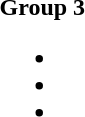<table style="float:left; margin-right:1em">
<tr>
<td><strong>Group 3</strong><br><ul><li></li><li></li><li></li></ul></td>
</tr>
</table>
